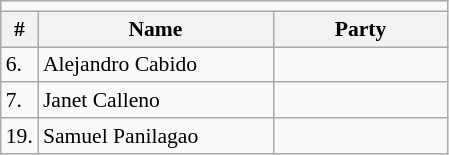<table class=wikitable style="font-size:90%">
<tr>
<td colspan=4 bgcolor=></td>
</tr>
<tr>
<th>#</th>
<th width=150px>Name</th>
<th colspan=2 width=110px>Party</th>
</tr>
<tr>
<td>6.</td>
<td>Alejandro Cabido</td>
<td></td>
</tr>
<tr>
<td>7.</td>
<td>Janet Calleno</td>
<td></td>
</tr>
<tr>
<td>19.</td>
<td>Samuel Panilagao</td>
<td></td>
</tr>
</table>
